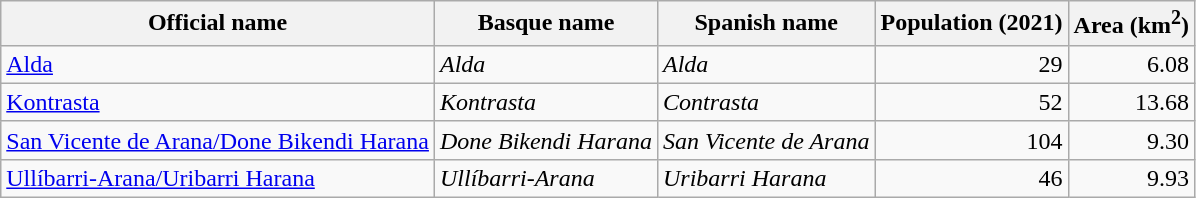<table class="wikitable sortable">
<tr>
<th class="unsortable">Official name</th>
<th>Basque name</th>
<th>Spanish name</th>
<th>Population (2021)</th>
<th>Area (km<sup>2</sup>)</th>
</tr>
<tr>
<td><a href='#'>Alda</a></td>
<td><em>Alda</em></td>
<td><em>Alda</em></td>
<td align="right">29</td>
<td align="right">6.08</td>
</tr>
<tr>
<td><a href='#'>Kontrasta</a></td>
<td><em>Kontrasta</em></td>
<td><em>Contrasta</em></td>
<td align="right">52</td>
<td align="right">13.68</td>
</tr>
<tr>
<td><a href='#'>San Vicente de Arana/Done Bikendi Harana</a></td>
<td><em>Done Bikendi Harana</em></td>
<td><em>San Vicente de Arana</em></td>
<td align="right">104</td>
<td align="right">9.30</td>
</tr>
<tr>
<td><a href='#'>Ullíbarri-Arana/Uribarri Harana</a></td>
<td><em>Ullíbarri-Arana</em></td>
<td><em>Uribarri Harana</em></td>
<td align="right">46</td>
<td align="right">9.93</td>
</tr>
</table>
